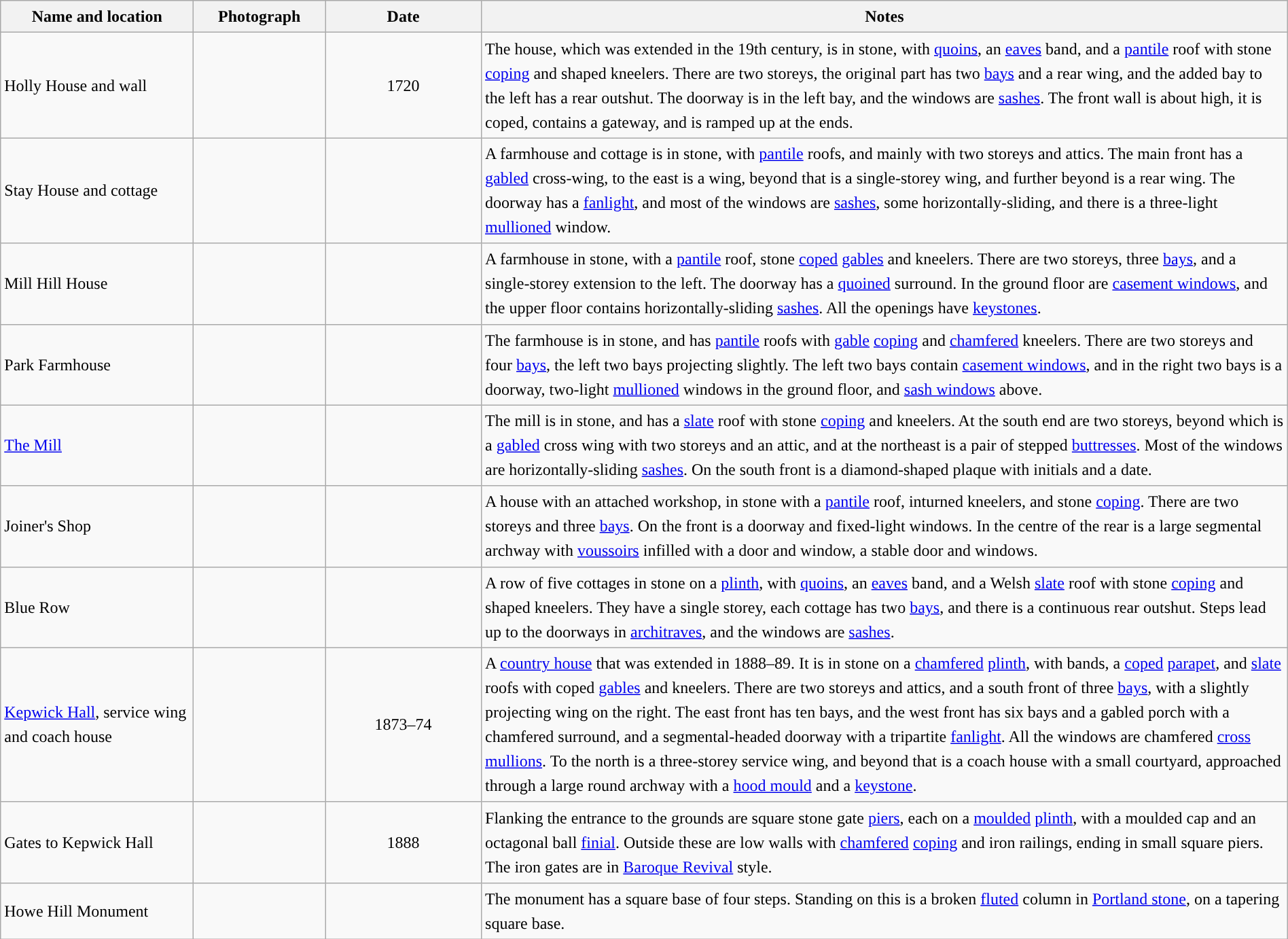<table class="wikitable sortable plainrowheaders" style="width:100%;border:0px;text-align:left;line-height:150%;">
<tr>
<th scope="col"  style="width:150px">Name and location</th>
<th scope="col"  style="width:100px" class="unsortable">Photograph</th>
<th scope="col"  style="width:120px">Date</th>
<th scope="col"  style="width:650px" class="unsortable">Notes</th>
</tr>
<tr>
<td>Holly House and wall<br><small></small></td>
<td></td>
<td align="center">1720</td>
<td>The house, which was extended in the 19th century, is in stone, with <a href='#'>quoins</a>, an <a href='#'>eaves</a> band, and a <a href='#'>pantile</a> roof with stone <a href='#'>coping</a> and shaped kneelers.  There are two storeys, the original part has two <a href='#'>bays</a> and a rear wing, and the added bay to the left has a rear outshut. The doorway is in the left bay, and the windows are <a href='#'>sashes</a>. The front wall is about  high, it is coped, contains a gateway, and is ramped up at the ends.</td>
</tr>
<tr>
<td>Stay House and cottage<br><small></small></td>
<td></td>
<td align="center"></td>
<td>A farmhouse and cottage is in stone, with <a href='#'>pantile</a> roofs, and mainly with two storeys and attics. The main front has a <a href='#'>gabled</a> cross-wing, to the east is a wing, beyond that is a single-storey wing, and further beyond is a rear wing. The doorway has a <a href='#'>fanlight</a>, and most of the windows are <a href='#'>sashes</a>, some horizontally-sliding, and there is a three-light <a href='#'>mullioned</a> window.</td>
</tr>
<tr>
<td>Mill Hill House<br><small></small></td>
<td></td>
<td align="center"></td>
<td>A farmhouse in stone, with a <a href='#'>pantile</a> roof, stone <a href='#'>coped</a> <a href='#'>gables</a> and kneelers. There are two storeys, three <a href='#'>bays</a>, and a single-storey extension to the left. The doorway has a <a href='#'>quoined</a> surround. In the ground floor are <a href='#'>casement windows</a>, and the upper floor contains horizontally-sliding <a href='#'>sashes</a>. All the openings have <a href='#'>keystones</a>.</td>
</tr>
<tr>
<td>Park Farmhouse<br><small></small></td>
<td></td>
<td align="center"></td>
<td>The farmhouse is in stone, and has <a href='#'>pantile</a> roofs with <a href='#'>gable</a> <a href='#'>coping</a> and <a href='#'>chamfered</a> kneelers. There  are two storeys and four <a href='#'>bays</a>, the left two bays projecting slightly. The left two bays contain <a href='#'>casement windows</a>, and in the right two bays is a doorway, two-light <a href='#'>mullioned</a> windows in the ground floor, and <a href='#'>sash windows</a> above.</td>
</tr>
<tr>
<td><a href='#'>The Mill</a><br><small></small></td>
<td></td>
<td align="center"></td>
<td>The mill is in stone, and has a <a href='#'>slate</a> roof with stone <a href='#'>coping</a> and kneelers. At the south end are two storeys, beyond which is a <a href='#'>gabled</a> cross wing with two storeys and an attic, and at the northeast is a pair of stepped <a href='#'>buttresses</a>. Most of the windows are horizontally-sliding <a href='#'>sashes</a>. On the south front is a diamond-shaped plaque with initials and a date.</td>
</tr>
<tr>
<td>Joiner's Shop<br><small></small></td>
<td></td>
<td align="center"></td>
<td>A house with an attached workshop, in stone  with a <a href='#'>pantile</a> roof, inturned kneelers, and stone <a href='#'>coping</a>. There are two storeys and three <a href='#'>bays</a>. On the front is a doorway and fixed-light windows. In the centre of the rear is a large segmental archway with <a href='#'>voussoirs</a> infilled with a door and window, a stable door and windows.</td>
</tr>
<tr>
<td>Blue Row<br><small></small></td>
<td></td>
<td align="center"></td>
<td>A row of five cottages in stone on a <a href='#'>plinth</a>, with <a href='#'>quoins</a>, an <a href='#'>eaves</a> band, and a Welsh <a href='#'>slate</a> roof with stone <a href='#'>coping</a> and shaped kneelers. They have a single storey, each cottage has two <a href='#'>bays</a>, and there is a continuous rear outshut. Steps lead up to the doorways in <a href='#'>architraves</a>, and the windows are <a href='#'>sashes</a>.</td>
</tr>
<tr>
<td><a href='#'>Kepwick Hall</a>, service wing and coach house<br><small></small></td>
<td></td>
<td align="center">1873–74</td>
<td>A <a href='#'>country house</a> that was extended in 1888–89. It is in stone on a <a href='#'>chamfered</a> <a href='#'>plinth</a>, with bands, a <a href='#'>coped</a> <a href='#'>parapet</a>, and <a href='#'>slate</a> roofs with coped <a href='#'>gables</a> and kneelers. There are two storeys and attics, and a south front of three <a href='#'>bays</a>, with a slightly projecting wing on the right.  The east front has ten bays, and the west front has six bays and a gabled porch with a chamfered surround, and a segmental-headed doorway with a tripartite <a href='#'>fanlight</a>. All the windows are chamfered <a href='#'>cross</a> <a href='#'>mullions</a>. To the north is a three-storey service  wing, and beyond that is a coach house with a small courtyard, approached through a large round archway with a <a href='#'>hood mould</a> and a <a href='#'>keystone</a>.</td>
</tr>
<tr>
<td>Gates to Kepwick Hall<br><small></small></td>
<td></td>
<td align="center">1888</td>
<td>Flanking the entrance to the grounds are square stone gate <a href='#'>piers</a>, each on a <a href='#'>moulded</a> <a href='#'>plinth</a>, with a moulded cap and an octagonal ball <a href='#'>finial</a>. Outside these are low walls with <a href='#'>chamfered</a> <a href='#'>coping</a> and iron railings, ending in small square piers. The iron gates are in <a href='#'>Baroque Revival</a> style.</td>
</tr>
<tr>
<td>Howe Hill Monument<br><small></small></td>
<td></td>
<td align="center"></td>
<td>The monument has a square base of four steps. Standing on this is a broken <a href='#'>fluted</a> column in <a href='#'>Portland stone</a>, on a tapering square base.</td>
</tr>
<tr>
</tr>
</table>
